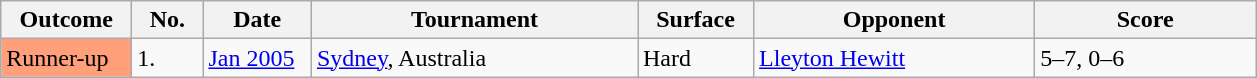<table class=wikitable>
<tr>
<th width=80>Outcome</th>
<th width=40>No.</th>
<th width=65>Date</th>
<th width=210>Tournament</th>
<th width=70>Surface</th>
<th width=180>Opponent</th>
<th width=140>Score</th>
</tr>
<tr>
<td style="background:#ffa07a;">Runner-up</td>
<td>1.</td>
<td><a href='#'>Jan 2005</a></td>
<td><a href='#'>Sydney</a>, Australia</td>
<td>Hard</td>
<td> <a href='#'>Lleyton Hewitt</a></td>
<td>5–7, 0–6</td>
</tr>
</table>
